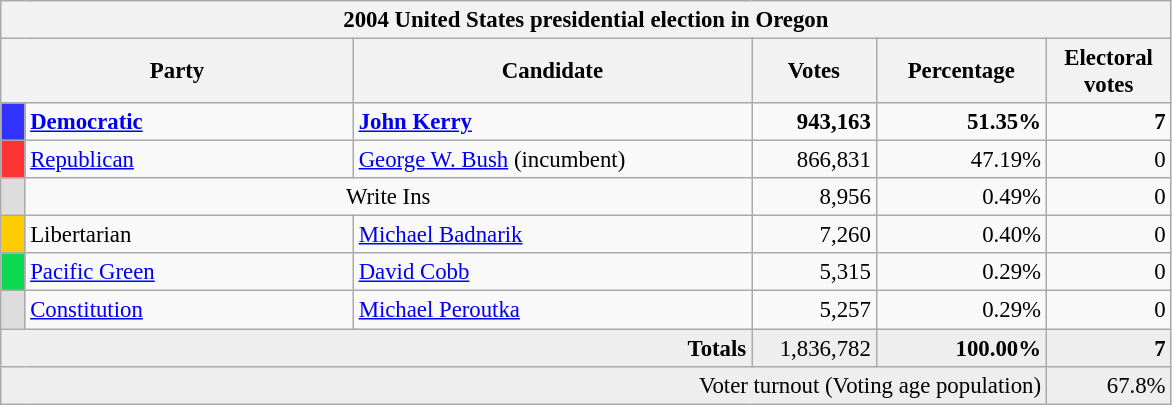<table class="wikitable" style="font-size: 95%;">
<tr>
<th colspan="6">2004 United States presidential election in Oregon</th>
</tr>
<tr>
<th colspan="2" style="width: 15em">Party</th>
<th style="width: 17em">Candidate</th>
<th style="width: 5em">Votes</th>
<th style="width: 7em">Percentage</th>
<th style="width: 5em">Electoral votes</th>
</tr>
<tr>
<th style="background-color:#3333FF; width: 3px"></th>
<td style="width: 130px"><strong><a href='#'>Democratic</a></strong></td>
<td><strong><a href='#'>John Kerry</a></strong></td>
<td align="right"><strong>943,163</strong></td>
<td align="right"><strong>51.35%</strong></td>
<td align="right"><strong>7</strong></td>
</tr>
<tr>
<th style="background-color:#FF3333; width: 3px"></th>
<td style="width: 130px"><a href='#'>Republican</a></td>
<td><a href='#'>George W. Bush</a> (incumbent)</td>
<td align="right">866,831</td>
<td align="right">47.19%</td>
<td align="right">0</td>
</tr>
<tr>
<th style="background-color:#DDDDDD; width: 3px"></th>
<td colspan="2" align="center">Write Ins</td>
<td align="right">8,956</td>
<td align="right">0.49%</td>
<td align="right">0</td>
</tr>
<tr>
<th style="background-color:#FC0; width: 3px"></th>
<td style="width: 130px">Libertarian</td>
<td><a href='#'>Michael Badnarik</a></td>
<td align="right">7,260</td>
<td align="right">0.40%</td>
<td align="right">0</td>
</tr>
<tr>
<th style="background-color:#0BDA51; width: 3px"></th>
<td style="width: 130px"><a href='#'>Pacific Green</a></td>
<td><a href='#'>David Cobb</a></td>
<td align="right">5,315</td>
<td align="right">0.29%</td>
<td align="right">0</td>
</tr>
<tr>
<th style="background-color:#DDDDDD; width: 3px"></th>
<td style="width: 130px"><a href='#'>Constitution</a></td>
<td><a href='#'>Michael Peroutka</a></td>
<td align="right">5,257</td>
<td align="right">0.29%</td>
<td align="right">0</td>
</tr>
<tr bgcolor="#EEEEEE">
<td colspan="3" align="right"><strong>Totals</strong></td>
<td align="right">1,836,782</td>
<td align="right"><strong>100.00%</strong></td>
<td align="right"><strong>7</strong></td>
</tr>
<tr bgcolor="#EEEEEE">
<td colspan="5" align="right">Voter turnout (Voting age population)</td>
<td colspan="1" align="right">67.8%</td>
</tr>
</table>
